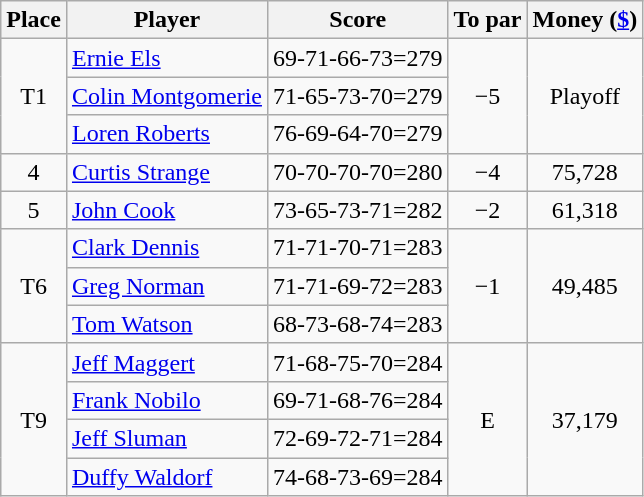<table class=wikitable>
<tr>
<th>Place</th>
<th>Player</th>
<th>Score</th>
<th>To par</th>
<th>Money (<a href='#'>$</a>)</th>
</tr>
<tr>
<td align=center rowspan=3>T1</td>
<td> <a href='#'>Ernie Els</a></td>
<td>69-71-66-73=279</td>
<td rowspan=3 align=center>−5</td>
<td align=center rowspan=3>Playoff</td>
</tr>
<tr>
<td> <a href='#'>Colin Montgomerie</a></td>
<td>71-65-73-70=279</td>
</tr>
<tr>
<td> <a href='#'>Loren Roberts</a></td>
<td>76-69-64-70=279</td>
</tr>
<tr>
<td align=center>4</td>
<td> <a href='#'>Curtis Strange</a></td>
<td>70-70-70-70=280</td>
<td align=center>−4</td>
<td align=center>75,728</td>
</tr>
<tr>
<td align=center>5</td>
<td> <a href='#'>John Cook</a></td>
<td>73-65-73-71=282</td>
<td align=center>−2</td>
<td align=center>61,318</td>
</tr>
<tr>
<td rowspan=3 align=center>T6</td>
<td> <a href='#'>Clark Dennis</a></td>
<td>71-71-70-71=283</td>
<td rowspan=3 align=center>−1</td>
<td rowspan=3 align=center>49,485</td>
</tr>
<tr>
<td> <a href='#'>Greg Norman</a></td>
<td>71-71-69-72=283</td>
</tr>
<tr>
<td> <a href='#'>Tom Watson</a></td>
<td>68-73-68-74=283</td>
</tr>
<tr>
<td rowspan=4 align=center>T9</td>
<td> <a href='#'>Jeff Maggert</a></td>
<td>71-68-75-70=284</td>
<td rowspan=4 align=center>E</td>
<td rowspan=4 align=center>37,179</td>
</tr>
<tr>
<td> <a href='#'>Frank Nobilo</a></td>
<td>69-71-68-76=284</td>
</tr>
<tr>
<td> <a href='#'>Jeff Sluman</a></td>
<td>72-69-72-71=284</td>
</tr>
<tr>
<td> <a href='#'>Duffy Waldorf</a></td>
<td>74-68-73-69=284</td>
</tr>
</table>
